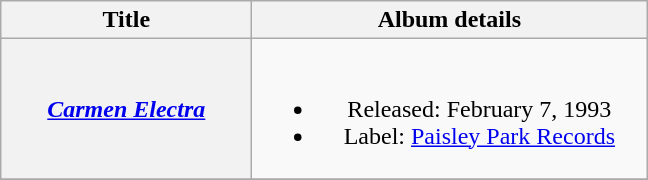<table class="wikitable plainrowheaders" style="text-align:center;">
<tr>
<th scope="col" style="width:10em;">Title</th>
<th scope="col" style="width:16em;">Album details</th>
</tr>
<tr>
<th scope="row"><a href='#'><em>Carmen Electra</em></a></th>
<td><br><ul><li>Released: February 7, 1993</li><li>Label: <a href='#'>Paisley Park Records</a></li></ul></td>
</tr>
<tr>
</tr>
</table>
